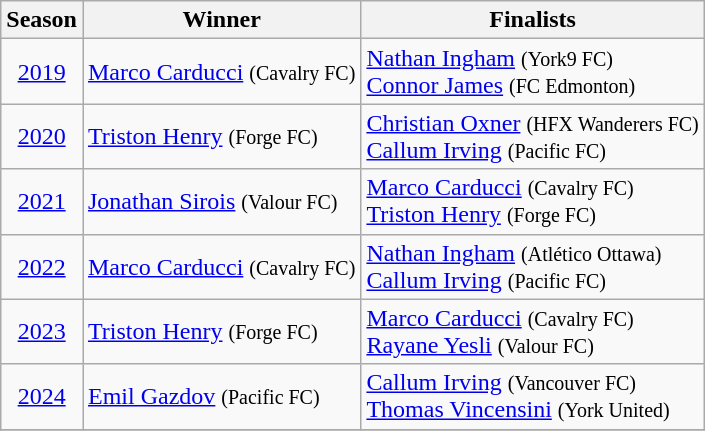<table class='wikitable'>
<tr>
<th>Season</th>
<th>Winner</th>
<th>Finalists</th>
</tr>
<tr>
<td align=center><a href='#'>2019</a></td>
<td> <a href='#'>Marco Carducci</a> <small>(Cavalry FC)</small></td>
<td> <a href='#'>Nathan Ingham</a> <small>(York9 FC)</small><br> <a href='#'>Connor James</a> <small>(FC Edmonton)</small></td>
</tr>
<tr>
<td align=center><a href='#'>2020</a></td>
<td> <a href='#'>Triston Henry</a> <small>(Forge FC)</small></td>
<td> <a href='#'>Christian Oxner</a> <small>(HFX Wanderers FC)</small> <br>  <a href='#'>Callum Irving</a> <small>(Pacific FC)</small></td>
</tr>
<tr>
<td align=center><a href='#'>2021</a></td>
<td> <a href='#'>Jonathan Sirois</a> <small>(Valour FC)</small></td>
<td> <a href='#'>Marco Carducci</a> <small>(Cavalry FC)</small><br> <a href='#'>Triston Henry</a> <small>(Forge FC)</small></td>
</tr>
<tr>
<td align=center><a href='#'>2022</a></td>
<td> <a href='#'>Marco Carducci</a> <small>(Cavalry FC)</small></td>
<td> <a href='#'>Nathan Ingham</a> <small>(Atlético Ottawa)</small><br> <a href='#'>Callum Irving</a> <small>(Pacific FC)</small></td>
</tr>
<tr>
<td align=center><a href='#'>2023</a></td>
<td> <a href='#'>Triston Henry</a> <small>(Forge FC)</small></td>
<td> <a href='#'>Marco Carducci</a> <small>(Cavalry FC)</small><br> <a href='#'>Rayane Yesli</a> <small>(Valour FC)</small></td>
</tr>
<tr>
<td align=center><a href='#'>2024</a></td>
<td> <a href='#'>Emil Gazdov</a> <small>(Pacific FC)</small></td>
<td> <a href='#'>Callum Irving</a> <small>(Vancouver FC)</small><br> <a href='#'>Thomas Vincensini</a> <small>(York United)</small></td>
</tr>
<tr>
</tr>
</table>
